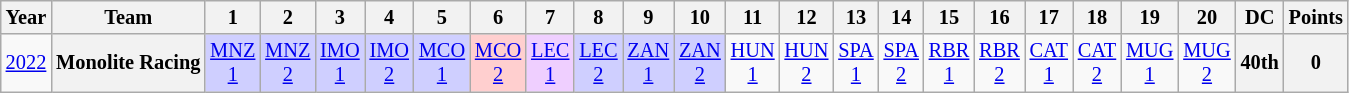<table class="wikitable" style="text-align:center; font-size:85%">
<tr>
<th>Year</th>
<th>Team</th>
<th>1</th>
<th>2</th>
<th>3</th>
<th>4</th>
<th>5</th>
<th>6</th>
<th>7</th>
<th>8</th>
<th>9</th>
<th>10</th>
<th>11</th>
<th>12</th>
<th>13</th>
<th>14</th>
<th>15</th>
<th>16</th>
<th>17</th>
<th>18</th>
<th>19</th>
<th>20</th>
<th>DC</th>
<th>Points</th>
</tr>
<tr>
<td><a href='#'>2022</a></td>
<th nowrap>Monolite Racing</th>
<td style="background:#CFCFFF;"><a href='#'>MNZ<br>1</a><br></td>
<td style="background:#CFCFFF;"><a href='#'>MNZ<br>2</a><br></td>
<td style="background:#CFCFFF;"><a href='#'>IMO<br>1</a><br></td>
<td style="background:#CFCFFF;"><a href='#'>IMO<br>2</a><br></td>
<td style="background:#CFCFFF;"><a href='#'>MCO<br>1</a><br></td>
<td style="background:#FFCFCF;"><a href='#'>MCO<br>2</a><br></td>
<td style="background:#EFCFFF;"><a href='#'>LEC<br>1</a><br></td>
<td style="background:#CFCFFF;"><a href='#'>LEC<br>2</a><br></td>
<td style="background:#CFCFFF;"><a href='#'>ZAN<br>1</a><br></td>
<td style="background:#CFCFFF;"><a href='#'>ZAN<br>2</a><br></td>
<td style="background:#;"><a href='#'>HUN<br>1</a></td>
<td style="background:#;"><a href='#'>HUN<br>2</a></td>
<td style="background:#;"><a href='#'>SPA<br>1</a></td>
<td style="background:#;"><a href='#'>SPA<br>2</a></td>
<td style="background:#;"><a href='#'>RBR<br>1</a></td>
<td style="background:#;"><a href='#'>RBR<br>2</a></td>
<td style="background:#;"><a href='#'>CAT<br>1</a></td>
<td style="background:#;"><a href='#'>CAT<br>2</a></td>
<td style="background:#;"><a href='#'>MUG<br>1</a></td>
<td style="background:#;"><a href='#'>MUG<br>2</a></td>
<th>40th</th>
<th>0</th>
</tr>
</table>
